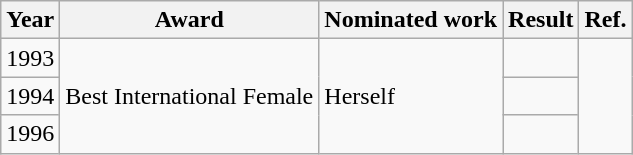<table class="wikitable plainrowheaders">
<tr>
<th>Year</th>
<th>Award</th>
<th>Nominated work</th>
<th>Result</th>
<th>Ref.</th>
</tr>
<tr>
<td>1993</td>
<td rowspan="3">Best International Female</td>
<td rowspan="3">Herself</td>
<td></td>
<td align="center" rowspan="3"></td>
</tr>
<tr>
<td>1994</td>
<td></td>
</tr>
<tr>
<td>1996</td>
<td></td>
</tr>
</table>
